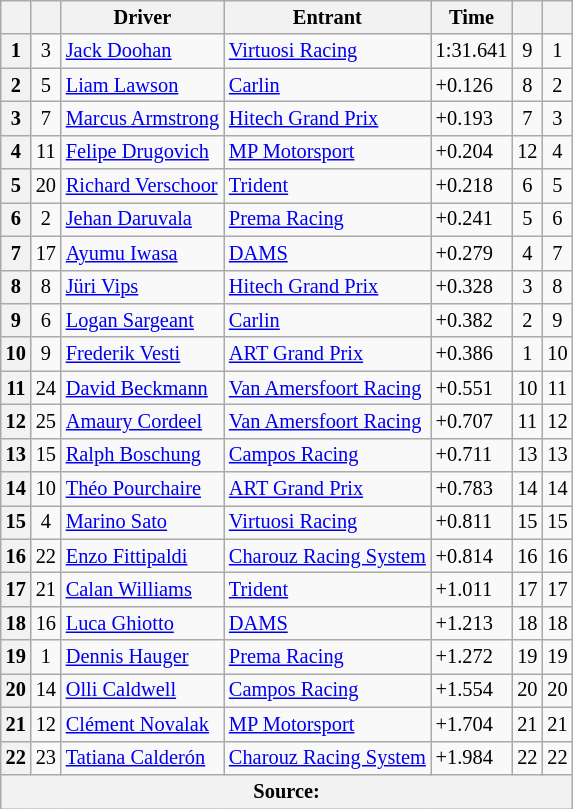<table class="wikitable" style="font-size:85%">
<tr>
<th scope="col"></th>
<th scope="col"></th>
<th scope="col">Driver</th>
<th scope="col">Entrant</th>
<th scope="col">Time</th>
<th scope="col"></th>
<th scope="col"></th>
</tr>
<tr>
<th>1</th>
<td align="center">3</td>
<td> <a href='#'>Jack Doohan</a></td>
<td><a href='#'>Virtuosi Racing</a></td>
<td>1:31.641</td>
<td align="center">9</td>
<td align="center">1</td>
</tr>
<tr>
<th>2</th>
<td align="center">5</td>
<td> <a href='#'>Liam Lawson</a></td>
<td><a href='#'>Carlin</a></td>
<td>+0.126</td>
<td align="center">8</td>
<td align="center">2</td>
</tr>
<tr>
<th>3</th>
<td align="center">7</td>
<td> <a href='#'>Marcus Armstrong</a></td>
<td><a href='#'>Hitech Grand Prix</a></td>
<td>+0.193</td>
<td align="center">7</td>
<td align="center">3</td>
</tr>
<tr>
<th>4</th>
<td align="center">11</td>
<td> <a href='#'>Felipe Drugovich</a></td>
<td><a href='#'>MP Motorsport</a></td>
<td>+0.204</td>
<td align="center">12</td>
<td align="center">4</td>
</tr>
<tr>
<th>5</th>
<td align="center">20</td>
<td> <a href='#'>Richard Verschoor</a></td>
<td><a href='#'>Trident</a></td>
<td>+0.218</td>
<td align="center">6</td>
<td align="center">5</td>
</tr>
<tr>
<th>6</th>
<td align="center">2</td>
<td> <a href='#'>Jehan Daruvala</a></td>
<td><a href='#'>Prema Racing</a></td>
<td>+0.241</td>
<td align="center">5</td>
<td align="center">6</td>
</tr>
<tr>
<th>7</th>
<td align="center">17</td>
<td> <a href='#'>Ayumu Iwasa</a></td>
<td><a href='#'>DAMS</a></td>
<td>+0.279</td>
<td align="center">4</td>
<td align="center">7</td>
</tr>
<tr>
<th>8</th>
<td align="center">8</td>
<td> <a href='#'>Jüri Vips</a></td>
<td><a href='#'>Hitech Grand Prix</a></td>
<td>+0.328</td>
<td align="center">3</td>
<td align="center">8</td>
</tr>
<tr>
<th>9</th>
<td align="center">6</td>
<td> <a href='#'>Logan Sargeant</a></td>
<td><a href='#'>Carlin</a></td>
<td>+0.382</td>
<td align="center">2</td>
<td align="center">9</td>
</tr>
<tr>
<th>10</th>
<td align="center">9</td>
<td> <a href='#'>Frederik Vesti</a></td>
<td><a href='#'>ART Grand Prix</a></td>
<td>+0.386</td>
<td align="center">1</td>
<td align="center">10</td>
</tr>
<tr>
<th>11</th>
<td align="center">24</td>
<td> <a href='#'>David Beckmann</a></td>
<td><a href='#'>Van Amersfoort Racing</a></td>
<td>+0.551</td>
<td align="center">10</td>
<td align="center">11</td>
</tr>
<tr>
<th>12</th>
<td align="center">25</td>
<td> <a href='#'>Amaury Cordeel</a></td>
<td><a href='#'>Van Amersfoort Racing</a></td>
<td>+0.707</td>
<td align="center">11</td>
<td align="center">12</td>
</tr>
<tr>
<th>13</th>
<td align="center">15</td>
<td> <a href='#'>Ralph Boschung</a></td>
<td><a href='#'>Campos Racing</a></td>
<td>+0.711</td>
<td align="center">13</td>
<td align="center">13</td>
</tr>
<tr>
<th>14</th>
<td align="center">10</td>
<td> <a href='#'>Théo Pourchaire</a></td>
<td><a href='#'>ART Grand Prix</a></td>
<td>+0.783</td>
<td align="center">14</td>
<td align="center">14</td>
</tr>
<tr>
<th>15</th>
<td align="center">4</td>
<td> <a href='#'>Marino Sato</a></td>
<td><a href='#'>Virtuosi Racing</a></td>
<td>+0.811</td>
<td align="center">15</td>
<td align="center">15</td>
</tr>
<tr>
<th>16</th>
<td align="center">22</td>
<td> <a href='#'>Enzo Fittipaldi</a></td>
<td><a href='#'>Charouz Racing System</a></td>
<td>+0.814</td>
<td align="center">16</td>
<td align="center">16</td>
</tr>
<tr>
<th>17</th>
<td align="center">21</td>
<td> <a href='#'>Calan Williams</a></td>
<td><a href='#'>Trident</a></td>
<td>+1.011</td>
<td align="center">17</td>
<td align="center">17</td>
</tr>
<tr>
<th>18</th>
<td align="center">16</td>
<td> <a href='#'>Luca Ghiotto</a></td>
<td><a href='#'>DAMS</a></td>
<td>+1.213</td>
<td align="center">18</td>
<td align="center">18</td>
</tr>
<tr>
<th>19</th>
<td align="center">1</td>
<td> <a href='#'>Dennis Hauger</a></td>
<td><a href='#'>Prema Racing</a></td>
<td>+1.272</td>
<td align="center">19</td>
<td align="center">19</td>
</tr>
<tr>
<th>20</th>
<td align="center">14</td>
<td> <a href='#'>Olli Caldwell</a></td>
<td><a href='#'>Campos Racing</a></td>
<td>+1.554</td>
<td align="center">20</td>
<td align="center">20</td>
</tr>
<tr>
<th>21</th>
<td align="center">12</td>
<td>  <a href='#'>Clément Novalak</a></td>
<td><a href='#'>MP Motorsport</a></td>
<td>+1.704</td>
<td align="center">21</td>
<td align="center">21</td>
</tr>
<tr>
<th>22</th>
<td align="center">23</td>
<td> <a href='#'>Tatiana Calderón</a></td>
<td><a href='#'>Charouz Racing System</a></td>
<td>+1.984</td>
<td align="center">22</td>
<td align="center">22</td>
</tr>
<tr>
<th colspan="7">Source:</th>
</tr>
</table>
